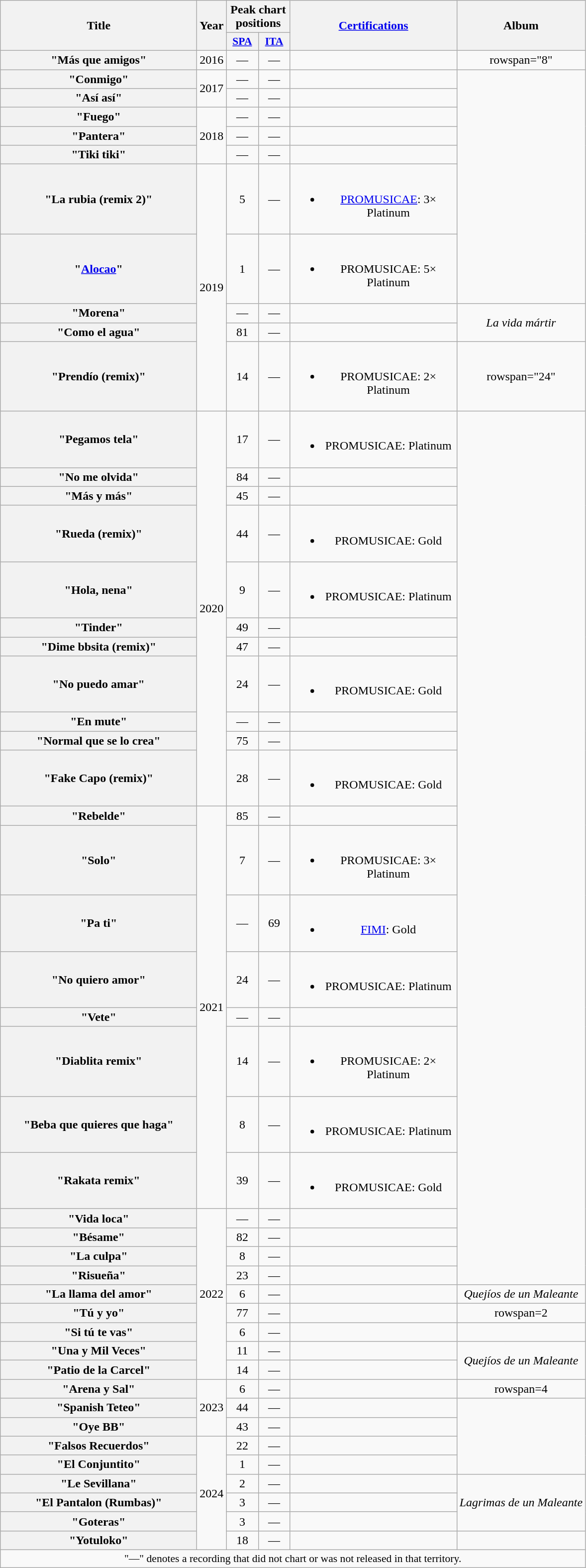<table class="wikitable plainrowheaders" style="text-align:center;">
<tr>
<th scope="col" rowspan="2" style="width:16em">Title</th>
<th scope="col" rowspan="2" style="width:1em">Year</th>
<th scope="col" colspan="2">Peak chart positions</th>
<th scope="col" rowspan="2" style="width:13.5em"><a href='#'>Certifications</a></th>
<th scope="col" rowspan="2">Album</th>
</tr>
<tr>
<th scope="col" style="width:2.5em;font-size:90%"><a href='#'>SPA</a><br></th>
<th scope="col" style="width:2.5em;font-size:90%"><a href='#'>ITA</a><br></th>
</tr>
<tr>
<th scope="row">"Más que amigos"<br></th>
<td>2016</td>
<td>—</td>
<td>—</td>
<td></td>
<td>rowspan="8"  </td>
</tr>
<tr>
<th scope="row">"Conmigo"<br></th>
<td rowspan="2">2017</td>
<td>—</td>
<td>—</td>
<td></td>
</tr>
<tr>
<th scope="row">"Así así"<br></th>
<td>—</td>
<td>—</td>
<td></td>
</tr>
<tr>
<th scope="row">"Fuego"<br></th>
<td rowspan="3">2018</td>
<td>—</td>
<td>—</td>
<td></td>
</tr>
<tr>
<th scope="row">"Pantera"<br></th>
<td>—</td>
<td>—</td>
<td></td>
</tr>
<tr>
<th scope="row">"Tiki tiki"<br></th>
<td>—</td>
<td>—</td>
<td></td>
</tr>
<tr>
<th scope="row">"La rubia (remix 2)"<br></th>
<td rowspan="5">2019</td>
<td>5</td>
<td>—</td>
<td><br><ul><li><a href='#'>PROMUSICAE</a>: 3× Platinum</li></ul></td>
</tr>
<tr>
<th scope="row">"<a href='#'>Alocao</a>"<br></th>
<td>1</td>
<td>—</td>
<td><br><ul><li>PROMUSICAE: 5× Platinum</li></ul></td>
</tr>
<tr>
<th scope="row">"Morena"</th>
<td>—</td>
<td>—</td>
<td></td>
<td rowspan="2"><em>La vida mártir</em></td>
</tr>
<tr>
<th scope="row">"Como el agua"<br></th>
<td>81</td>
<td>—</td>
<td></td>
</tr>
<tr>
<th scope="row">"Prendío (remix)"<br></th>
<td>14</td>
<td>—</td>
<td><br><ul><li>PROMUSICAE: 2× Platinum</li></ul></td>
<td>rowspan="24" </td>
</tr>
<tr>
<th scope="row">"Pegamos tela"<br></th>
<td rowspan="11">2020</td>
<td>17</td>
<td>—</td>
<td><br><ul><li>PROMUSICAE: Platinum</li></ul></td>
</tr>
<tr>
<th scope="row">"No me olvida"<br></th>
<td>84</td>
<td>—</td>
<td></td>
</tr>
<tr>
<th scope="row">"Más y más"<br></th>
<td>45</td>
<td>—</td>
<td></td>
</tr>
<tr>
<th scope="row">"Rueda (remix)"<br></th>
<td>44</td>
<td>—</td>
<td><br><ul><li>PROMUSICAE: Gold</li></ul></td>
</tr>
<tr>
<th scope="row">"Hola, nena"<br></th>
<td>9</td>
<td>—</td>
<td><br><ul><li>PROMUSICAE: Platinum</li></ul></td>
</tr>
<tr>
<th scope="row">"Tinder"<br></th>
<td>49</td>
<td>—</td>
<td></td>
</tr>
<tr>
<th scope="row">"Dime bbsita (remix)"<br></th>
<td>47</td>
<td>—</td>
<td></td>
</tr>
<tr>
<th scope="row">"No puedo amar"<br></th>
<td>24</td>
<td>—</td>
<td><br><ul><li>PROMUSICAE: Gold</li></ul></td>
</tr>
<tr>
<th scope="row">"En mute"<br></th>
<td>—</td>
<td>—</td>
<td></td>
</tr>
<tr>
<th scope="row">"Normal que se lo crea"<br></th>
<td>75</td>
<td>—</td>
<td></td>
</tr>
<tr>
<th scope="row">"Fake Capo (remix)"<br></th>
<td>28</td>
<td>—</td>
<td><br><ul><li>PROMUSICAE: Gold</li></ul></td>
</tr>
<tr>
<th scope="row">"Rebelde"<br></th>
<td rowspan="8">2021</td>
<td>85</td>
<td>—</td>
<td></td>
</tr>
<tr>
<th scope="row">"Solo"<br></th>
<td>7</td>
<td>—</td>
<td><br><ul><li>PROMUSICAE: 3× Platinum</li></ul></td>
</tr>
<tr>
<th scope="row">"Pa ti"<br></th>
<td>—</td>
<td>69</td>
<td><br><ul><li><a href='#'>FIMI</a>: Gold</li></ul></td>
</tr>
<tr>
<th scope="row">"No quiero amor"<br></th>
<td>24</td>
<td>—</td>
<td><br><ul><li>PROMUSICAE: Platinum</li></ul></td>
</tr>
<tr>
<th scope="row">"Vete"<br></th>
<td>—</td>
<td>—</td>
<td></td>
</tr>
<tr>
<th scope="row">"Diablita remix"<br></th>
<td>14</td>
<td>—</td>
<td><br><ul><li>PROMUSICAE: 2× Platinum</li></ul></td>
</tr>
<tr>
<th scope="row">"Beba que quieres que haga"<br></th>
<td>8</td>
<td>—</td>
<td><br><ul><li>PROMUSICAE: Platinum</li></ul></td>
</tr>
<tr>
<th scope="row">"Rakata remix"<br></th>
<td>39</td>
<td>—</td>
<td><br><ul><li>PROMUSICAE: Gold </li></ul></td>
</tr>
<tr>
<th scope="row">"Vida loca"<br></th>
<td rowspan="9">2022</td>
<td>—</td>
<td>—</td>
<td></td>
</tr>
<tr>
<th scope="row">"Bésame"<br></th>
<td>82</td>
<td>—</td>
<td></td>
</tr>
<tr>
<th scope="row">"La culpa"<br></th>
<td>8</td>
<td>—</td>
<td></td>
</tr>
<tr>
<th scope="row">"Risueña"<br></th>
<td>23</td>
<td>—</td>
<td></td>
</tr>
<tr>
<th scope="row">"La llama del amor"<br></th>
<td>6</td>
<td>—</td>
<td></td>
<td><em>Quejíos de un Maleante</em></td>
</tr>
<tr>
<th scope="row">"Tú y yo"<br></th>
<td>77</td>
<td>—</td>
<td></td>
<td>rowspan=2</td>
</tr>
<tr>
<th scope="row">"Si tú te vas"<br></th>
<td>6</td>
<td>—</td>
<td></td>
</tr>
<tr>
<th scope="row">"Una y Mil Veces"<br></th>
<td>11</td>
<td>—</td>
<td></td>
<td rowspan=2><em>Quejíos de un Maleante</em></td>
</tr>
<tr>
<th scope="row">"Patio de la Carcel"<br></th>
<td>14</td>
<td>—</td>
<td></td>
</tr>
<tr>
<th scope="row">"Arena y Sal"<br></th>
<td rowspan=3>2023</td>
<td>6</td>
<td>—</td>
<td></td>
<td>rowspan=4</td>
</tr>
<tr>
<th scope="row">"Spanish Teteo"<br></th>
<td>44</td>
<td>—</td>
<td></td>
</tr>
<tr>
<th scope="row">"Oye BB"<br></th>
<td>43</td>
<td>—</td>
<td></td>
</tr>
<tr>
<th scope="row">"Falsos Recuerdos"<br></th>
<td rowspan=6>2024</td>
<td>22</td>
<td>—</td>
<td></td>
</tr>
<tr>
<th scope="row">"El Conjuntito"<br></th>
<td>1</td>
<td>—</td>
<td></td>
</tr>
<tr>
<th scope="row">"Le Sevillana"</th>
<td>2</td>
<td>—</td>
<td></td>
<td rowspan=3><em>Lagrimas de un Maleante</em></td>
</tr>
<tr>
<th scope="row">"El Pantalon (Rumbas)" <br></th>
<td>3</td>
<td>—</td>
<td></td>
</tr>
<tr>
<th scope="row">"Goteras" <br></th>
<td>3</td>
<td>—</td>
<td></td>
</tr>
<tr>
<th scope="row">"Yotuloko" <br></th>
<td>18</td>
<td>—</td>
<td></td>
</tr>
<tr>
<td colspan="6" style="font-size:90%">"—" denotes a recording that did not chart or was not released in that territory.</td>
</tr>
</table>
